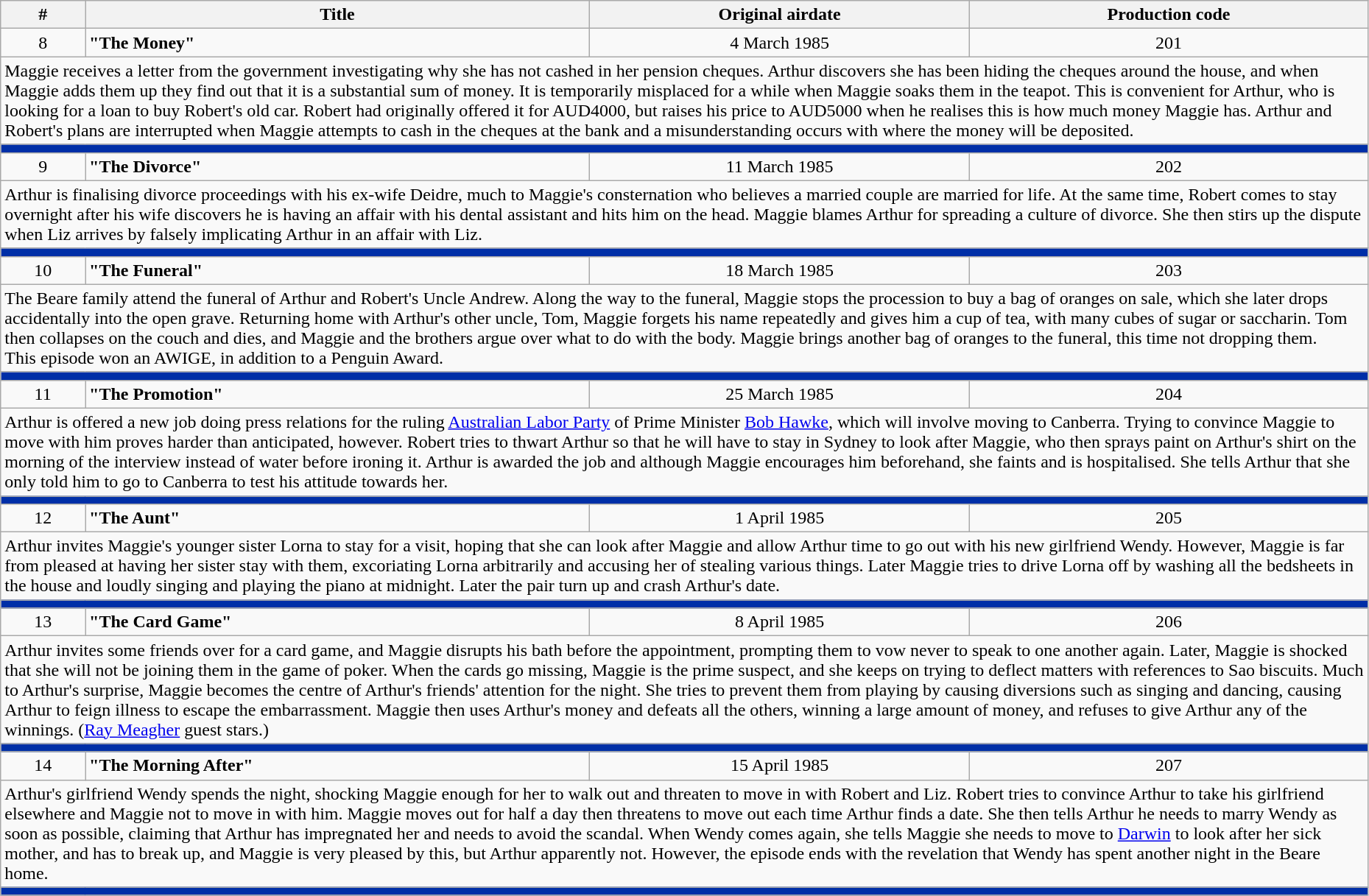<table class="wikitable" width="98%">
<tr>
<th>#</th>
<th>Title</th>
<th>Original airdate</th>
<th>Production code</th>
</tr>
<tr>
<td align="center">8</td>
<td><strong>"The Money"</strong></td>
<td align="center">4 March 1985</td>
<td align="center">201</td>
</tr>
<tr>
<td colspan="4">Maggie receives a letter from the government investigating why she has not cashed in her pension cheques. Arthur discovers she has been hiding the cheques around the house, and when Maggie adds them up they find out that it is a substantial sum of money. It is temporarily misplaced for a while when Maggie soaks them in the teapot. This is convenient for Arthur, who is looking for a loan to buy Robert's old car. Robert had originally offered it for AUD4000, but raises his price to AUD5000 when he realises this is how much money Maggie has. Arthur and Robert's plans are interrupted when Maggie attempts to cash in the cheques at the bank and a misunderstanding occurs with where the money will be deposited.</td>
</tr>
<tr>
<td colspan="4" bgcolor="#002FA7"></td>
</tr>
<tr>
<td align="center">9</td>
<td><strong>"The Divorce"</strong></td>
<td align="center">11 March 1985</td>
<td align="center">202</td>
</tr>
<tr>
<td colspan="4">Arthur is finalising divorce proceedings with his ex-wife Deidre, much to Maggie's consternation who believes a married couple are married for life. At the same time, Robert comes to stay overnight after his wife discovers he is having an affair with his dental assistant and hits him on the head. Maggie blames Arthur for spreading a culture of divorce. She then stirs up the dispute when Liz arrives by falsely implicating Arthur in an affair with Liz.</td>
</tr>
<tr>
<td colspan="4" bgcolor="#002FA7"></td>
</tr>
<tr>
<td align="center">10</td>
<td><strong>"The Funeral"</strong></td>
<td align="center">18 March 1985</td>
<td align="center">203</td>
</tr>
<tr>
<td colspan="4">The Beare family attend the funeral of Arthur and Robert's Uncle Andrew.  Along the way to the funeral, Maggie stops the procession to buy a bag of oranges on sale, which she later drops accidentally into the open grave.  Returning home with Arthur's other uncle, Tom, Maggie forgets his name repeatedly and gives him a cup of tea, with many cubes of sugar or saccharin. Tom then collapses on the couch and dies, and Maggie and the brothers argue over what to do with the body. Maggie brings another bag of oranges to the funeral, this time not dropping them.<br>This episode won an AWIGE, in addition to a Penguin Award.</td>
</tr>
<tr>
<td colspan="4" bgcolor="#002FA7"></td>
</tr>
<tr>
<td align="center">11</td>
<td><strong>"The Promotion"</strong></td>
<td align="center">25 March 1985</td>
<td align="center">204</td>
</tr>
<tr>
<td colspan="4">Arthur is offered a new job doing press relations for the ruling <a href='#'>Australian Labor Party</a> of Prime Minister <a href='#'>Bob Hawke</a>, which will involve moving to Canberra.  Trying to convince Maggie to move with him proves harder than anticipated, however. Robert tries to thwart Arthur so that he will have to stay in Sydney to look after Maggie, who then sprays paint on Arthur's shirt on the morning of the interview instead of water before ironing it. Arthur is awarded the job and although Maggie encourages him beforehand, she faints and is hospitalised. She tells Arthur that she only told him to go to Canberra to test his attitude towards her.</td>
</tr>
<tr>
<td colspan="4" bgcolor="#002FA7"></td>
</tr>
<tr>
<td align="center">12</td>
<td><strong>"The Aunt"</strong></td>
<td align="center">1 April 1985</td>
<td align="center">205</td>
</tr>
<tr>
<td colspan="4">Arthur invites Maggie's younger sister Lorna to stay for a visit, hoping that she can look after Maggie and allow Arthur time to go out with his new girlfriend Wendy.  However, Maggie is far from pleased at having her sister stay with them, excoriating Lorna arbitrarily and accusing her of stealing various things. Later Maggie tries to drive Lorna off by washing all the bedsheets in the house and loudly singing and playing the piano at midnight. Later the pair turn up and crash Arthur's date.</td>
</tr>
<tr>
<td colspan="4" bgcolor="#002FA7"></td>
</tr>
<tr>
<td align="center">13</td>
<td><strong>"The Card Game"</strong></td>
<td align="center">8 April 1985</td>
<td align="center">206</td>
</tr>
<tr>
<td colspan="4">Arthur invites some friends over for a card game, and Maggie disrupts his bath before the appointment, prompting them to vow never to speak to one another again. Later, Maggie is shocked that she will not be joining them in the game of poker. When the cards go missing, Maggie is the prime suspect, and she keeps on trying to deflect matters with references to Sao biscuits. Much to Arthur's surprise, Maggie becomes the centre of Arthur's friends' attention for the night. She tries to prevent them from playing by causing diversions such as singing and dancing, causing Arthur to feign illness to escape the embarrassment. Maggie then uses Arthur's money and defeats all the others, winning a large amount of money, and refuses to give Arthur any of the winnings.  (<a href='#'>Ray Meagher</a> guest stars.)</td>
</tr>
<tr>
<td colspan="4" bgcolor="#002FA7"></td>
</tr>
<tr>
<td align="center">14</td>
<td><strong>"The Morning After"</strong></td>
<td align="center">15 April 1985</td>
<td align="center">207</td>
</tr>
<tr>
<td colspan="4">Arthur's girlfriend Wendy spends the night, shocking Maggie enough for her to walk out and threaten to move in with Robert and Liz. Robert tries to convince Arthur to take his girlfriend elsewhere and Maggie not to move in with him. Maggie moves out for half a day then threatens to move out each time Arthur finds a date. She then tells Arthur he needs to marry Wendy as soon as possible, claiming that Arthur has impregnated her and needs to avoid the scandal. When Wendy comes again, she tells Maggie she needs to move to <a href='#'>Darwin</a> to look after her sick mother, and has to break up, and Maggie is very pleased by this, but Arthur apparently not. However, the episode ends with the revelation that Wendy has spent another night in the Beare home.</td>
</tr>
<tr>
<td colspan="4" bgcolor="#002FA7"></td>
</tr>
</table>
